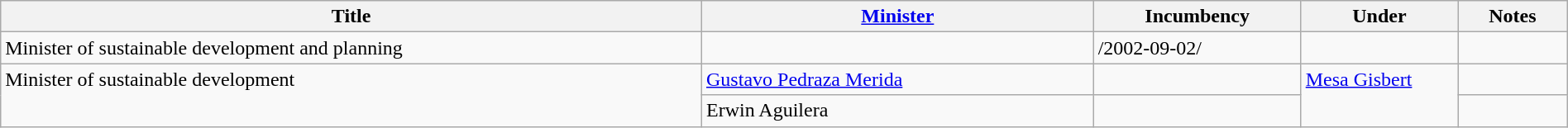<table class="wikitable" style="width:100%;">
<tr>
<th>Title</th>
<th style="width:25%;"><a href='#'>Minister</a></th>
<th style="width:160px;">Incumbency</th>
<th style="width:10%;">Under</th>
<th style="width:7%;">Notes</th>
</tr>
<tr>
<td>Minister of sustainable development and planning</td>
<td></td>
<td>/2002-09-02/</td>
<td></td>
<td></td>
</tr>
<tr>
<td rowspan="2" style="vertical-align:top;">Minister of sustainable development</td>
<td><a href='#'>Gustavo Pedraza Merida</a></td>
<td></td>
<td rowspan="2" style="vertical-align:top;"><a href='#'>Mesa Gisbert</a></td>
<td></td>
</tr>
<tr>
<td>Erwin Aguilera</td>
<td></td>
<td></td>
</tr>
</table>
